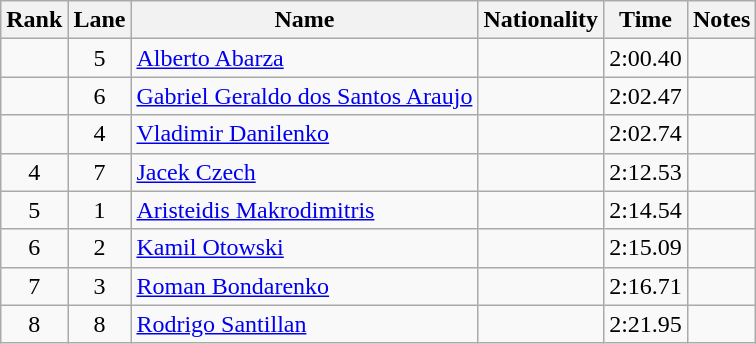<table class="wikitable sortable" style="text-align:center">
<tr>
<th>Rank</th>
<th>Lane</th>
<th>Name</th>
<th>Nationality</th>
<th>Time</th>
<th>Notes</th>
</tr>
<tr>
<td></td>
<td>5</td>
<td align=left><a href='#'>Alberto Abarza</a></td>
<td align=left></td>
<td>2:00.40</td>
<td></td>
</tr>
<tr>
<td></td>
<td>6</td>
<td align=left><a href='#'>Gabriel Geraldo dos Santos Araujo</a></td>
<td align=left></td>
<td>2:02.47</td>
<td></td>
</tr>
<tr>
<td></td>
<td>4</td>
<td align=left><a href='#'>Vladimir Danilenko</a></td>
<td align=left></td>
<td>2:02.74</td>
<td></td>
</tr>
<tr>
<td>4</td>
<td>7</td>
<td align=left><a href='#'>Jacek Czech</a></td>
<td align=left></td>
<td>2:12.53</td>
<td></td>
</tr>
<tr>
<td>5</td>
<td>1</td>
<td align=left><a href='#'>Aristeidis Makrodimitris</a></td>
<td align=left></td>
<td>2:14.54</td>
<td></td>
</tr>
<tr>
<td>6</td>
<td>2</td>
<td align=left><a href='#'>Kamil Otowski</a></td>
<td align=left></td>
<td>2:15.09</td>
<td></td>
</tr>
<tr>
<td>7</td>
<td>3</td>
<td align=left><a href='#'>Roman Bondarenko</a></td>
<td align=left></td>
<td>2:16.71</td>
<td></td>
</tr>
<tr>
<td>8</td>
<td>8</td>
<td align=left><a href='#'>Rodrigo Santillan</a></td>
<td align=left></td>
<td>2:21.95</td>
<td></td>
</tr>
</table>
